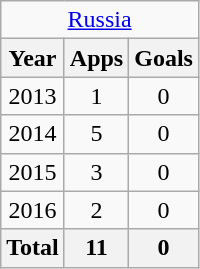<table class="wikitable" style="text-align:center">
<tr>
<td colspan=3><a href='#'>Russia</a></td>
</tr>
<tr>
<th>Year</th>
<th>Apps</th>
<th>Goals</th>
</tr>
<tr>
<td>2013</td>
<td>1</td>
<td>0</td>
</tr>
<tr>
<td>2014</td>
<td>5</td>
<td>0</td>
</tr>
<tr>
<td>2015</td>
<td>3</td>
<td>0</td>
</tr>
<tr>
<td>2016</td>
<td>2</td>
<td>0</td>
</tr>
<tr>
<th>Total</th>
<th>11</th>
<th>0</th>
</tr>
</table>
